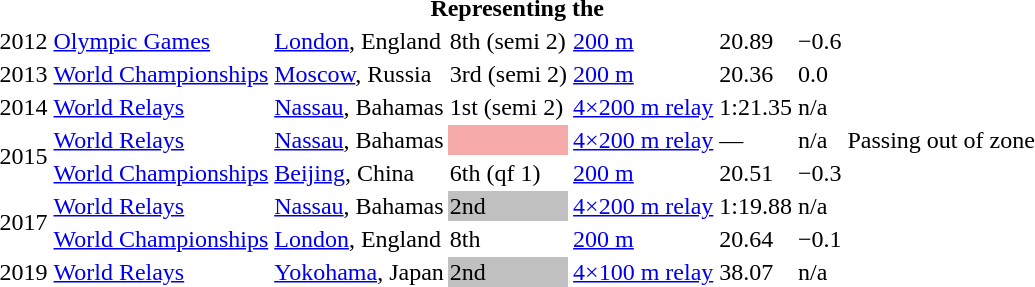<table>
<tr>
<th colspan=8>Representing the </th>
</tr>
<tr>
<td>2012</td>
<td><a href='#'>Olympic Games</a></td>
<td><a href='#'>London</a>, England</td>
<td>8th (semi 2)</td>
<td><a href='#'>200 m</a></td>
<td>20.89</td>
<td>−0.6</td>
<td></td>
</tr>
<tr>
<td>2013</td>
<td><a href='#'>World Championships</a></td>
<td><a href='#'>Moscow</a>, Russia</td>
<td>3rd (semi 2)</td>
<td><a href='#'>200 m</a></td>
<td>20.36</td>
<td>0.0</td>
<td></td>
</tr>
<tr>
<td>2014</td>
<td><a href='#'>World Relays</a></td>
<td><a href='#'>Nassau</a>, Bahamas</td>
<td>1st (semi 2)</td>
<td><a href='#'>4×200 m relay</a></td>
<td>1:21.35</td>
<td>n/a</td>
<td> </td>
</tr>
<tr>
<td rowspan=2>2015</td>
<td><a href='#'>World Relays</a></td>
<td><a href='#'>Nassau</a>, Bahamas</td>
<td bgcolor=f5a9a9></td>
<td><a href='#'>4×200 m relay</a></td>
<td>—</td>
<td>n/a</td>
<td>Passing out of zone</td>
</tr>
<tr>
<td><a href='#'>World Championships</a></td>
<td><a href='#'>Beijing</a>, China</td>
<td>6th (qf 1)</td>
<td><a href='#'>200 m</a></td>
<td>20.51</td>
<td>−0.3</td>
<td></td>
</tr>
<tr>
<td rowspan=2>2017</td>
<td><a href='#'>World Relays</a></td>
<td><a href='#'>Nassau</a>, Bahamas</td>
<td bgcolor=silver>2nd</td>
<td><a href='#'>4×200 m relay</a></td>
<td>1:19.88</td>
<td>n/a</td>
<td></td>
</tr>
<tr>
<td><a href='#'>World Championships</a></td>
<td><a href='#'>London</a>, England</td>
<td>8th</td>
<td><a href='#'>200 m</a></td>
<td>20.64</td>
<td>−0.1</td>
<td></td>
</tr>
<tr>
<td>2019</td>
<td><a href='#'>World Relays</a></td>
<td><a href='#'>Yokohama</a>, Japan</td>
<td bgcolor=silver>2nd</td>
<td><a href='#'>4×100 m relay</a></td>
<td>38.07</td>
<td>n/a</td>
<td></td>
</tr>
</table>
